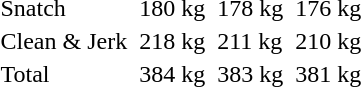<table>
<tr>
<td>Snatch</td>
<td></td>
<td>180 kg</td>
<td></td>
<td>178 kg</td>
<td></td>
<td>176 kg</td>
</tr>
<tr>
<td>Clean & Jerk</td>
<td></td>
<td>218 kg</td>
<td></td>
<td>211 kg</td>
<td></td>
<td>210 kg</td>
</tr>
<tr>
<td>Total</td>
<td></td>
<td>384 kg</td>
<td></td>
<td>383 kg</td>
<td></td>
<td>381 kg</td>
</tr>
</table>
